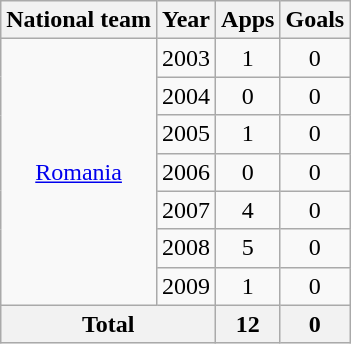<table class="wikitable" style="text-align:center">
<tr>
<th>National team</th>
<th>Year</th>
<th>Apps</th>
<th>Goals</th>
</tr>
<tr>
<td rowspan="7"><a href='#'>Romania</a></td>
<td>2003</td>
<td>1</td>
<td>0</td>
</tr>
<tr>
<td>2004</td>
<td>0</td>
<td>0</td>
</tr>
<tr>
<td>2005</td>
<td>1</td>
<td>0</td>
</tr>
<tr>
<td>2006</td>
<td>0</td>
<td>0</td>
</tr>
<tr>
<td>2007</td>
<td>4</td>
<td>0</td>
</tr>
<tr>
<td>2008</td>
<td>5</td>
<td>0</td>
</tr>
<tr>
<td>2009</td>
<td>1</td>
<td>0</td>
</tr>
<tr>
<th colspan="2">Total</th>
<th>12</th>
<th>0</th>
</tr>
</table>
